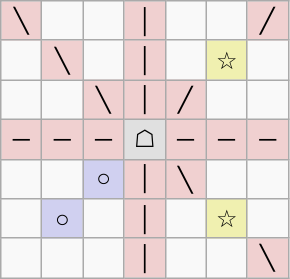<table border="1" class="wikitable">
<tr align=center>
<td width="20" style="background:#f0d0d0;">╲</td>
<td width="20"> </td>
<td width="20"> </td>
<td width="20" style="background:#f0d0d0;">│</td>
<td width="20"> </td>
<td width="20"> </td>
<td width="20" style="background:#f0d0d0;">╱</td>
</tr>
<tr align=center>
<td> </td>
<td style="background:#f0d0d0;">╲</td>
<td> </td>
<td style="background:#f0d0d0;">│</td>
<td> </td>
<td style="background:#f0f0b0;">☆</td>
<td> </td>
</tr>
<tr align=center>
<td> </td>
<td> </td>
<td style="background:#f0d0d0;">╲</td>
<td style="background:#f0d0d0;">│</td>
<td style="background:#f0d0d0;">╱</td>
<td> </td>
<td> </td>
</tr>
<tr align=center>
<td style="background:#f0d0d0;">─</td>
<td style="background:#f0d0d0;">─</td>
<td style="background:#f0d0d0;">─</td>
<td style="background:#e0e0e0;">☖</td>
<td style="background:#f0d0d0;">─</td>
<td style="background:#f0d0d0;">─</td>
<td style="background:#f0d0d0;">─</td>
</tr>
<tr align=center>
<td> </td>
<td> </td>
<td style="background:#d0d0f0;">○</td>
<td style="background:#f0d0d0;">│</td>
<td style="background:#f0d0d0;">╲</td>
<td> </td>
<td> </td>
</tr>
<tr align=center>
<td> </td>
<td style="background:#d0d0f0;">○</td>
<td> </td>
<td style="background:#f0d0d0;">│</td>
<td> </td>
<td style="background:#f0f0b0;">☆</td>
<td> </td>
</tr>
<tr align=center>
<td> </td>
<td> </td>
<td> </td>
<td style="background:#f0d0d0;">│</td>
<td> </td>
<td> </td>
<td style="background:#f0d0d0;">╲</td>
</tr>
</table>
